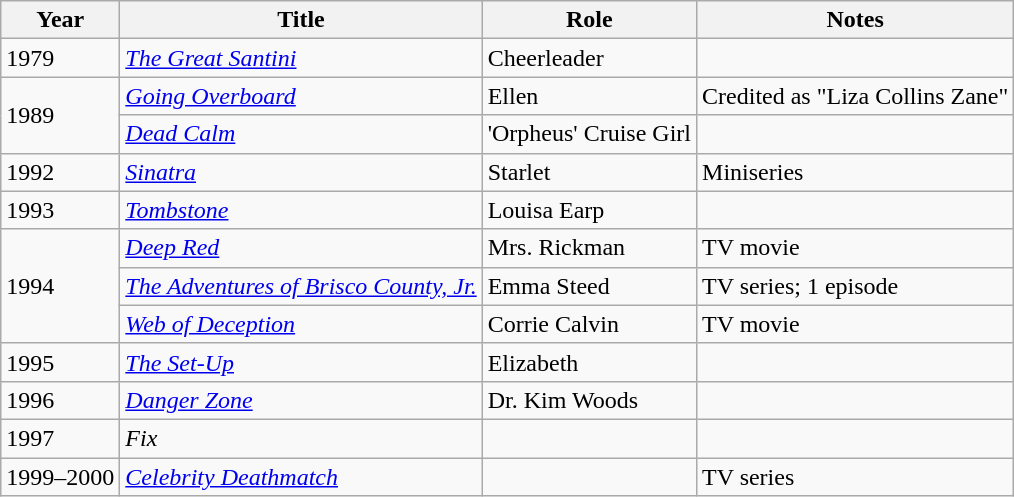<table class="wikitable sortable">
<tr>
<th>Year</th>
<th>Title</th>
<th>Role</th>
<th class = "unsortable">Notes</th>
</tr>
<tr>
<td>1979</td>
<td><em><a href='#'>The Great Santini</a></em></td>
<td>Cheerleader</td>
<td></td>
</tr>
<tr>
<td rowspan=2>1989</td>
<td><em><a href='#'>Going Overboard</a></em></td>
<td>Ellen</td>
<td>Credited as "Liza Collins Zane"</td>
</tr>
<tr>
<td><em><a href='#'>Dead Calm</a></em></td>
<td>'Orpheus' Cruise Girl</td>
<td></td>
</tr>
<tr>
<td>1992</td>
<td><a href='#'><em>Sinatra</em></a></td>
<td>Starlet</td>
<td>Miniseries</td>
</tr>
<tr>
<td>1993</td>
<td><em><a href='#'>Tombstone</a></em></td>
<td>Louisa Earp</td>
<td></td>
</tr>
<tr>
<td rowspan=3>1994</td>
<td><em><a href='#'>Deep Red</a></em></td>
<td>Mrs. Rickman</td>
<td>TV movie</td>
</tr>
<tr>
<td><em><a href='#'>The Adventures of Brisco County, Jr.</a></em></td>
<td>Emma Steed</td>
<td>TV series; 1 episode</td>
</tr>
<tr>
<td><em><a href='#'>Web of Deception</a></em></td>
<td>Corrie Calvin</td>
<td>TV movie</td>
</tr>
<tr>
<td>1995</td>
<td><a href='#'><em>The Set-Up</em></a></td>
<td>Elizabeth</td>
<td></td>
</tr>
<tr>
<td>1996</td>
<td><em><a href='#'>Danger Zone</a></em></td>
<td>Dr. Kim Woods</td>
<td></td>
</tr>
<tr>
<td>1997</td>
<td><em>Fix</em></td>
<td></td>
<td></td>
</tr>
<tr>
<td>1999–2000</td>
<td><em><a href='#'>Celebrity Deathmatch</a></em></td>
<td></td>
<td>TV series</td>
</tr>
</table>
